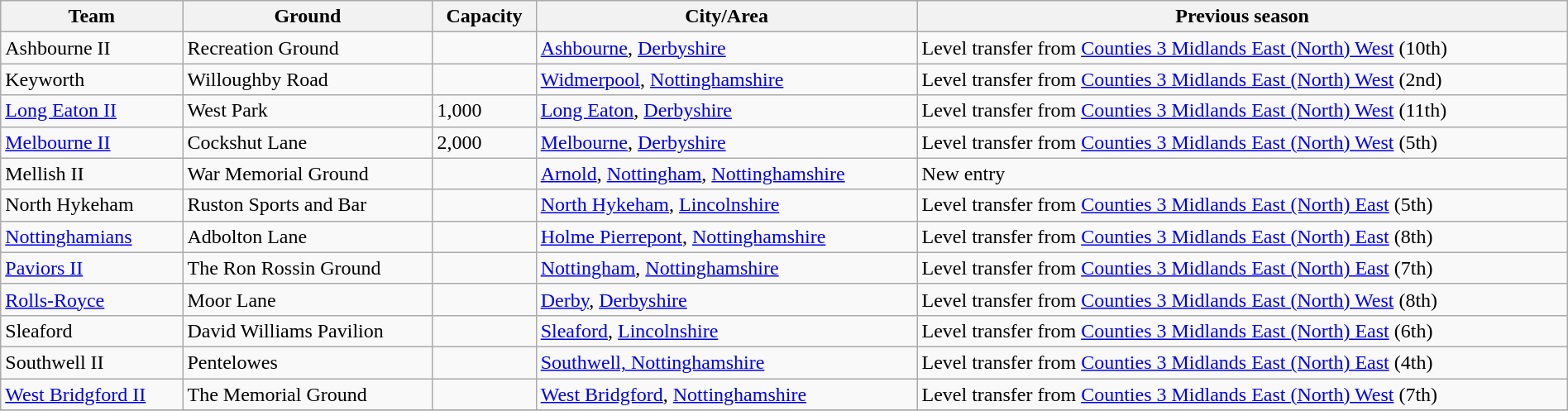<table class="wikitable sortable" width=100%>
<tr>
<th>Team</th>
<th>Ground</th>
<th>Capacity</th>
<th>City/Area</th>
<th>Previous season</th>
</tr>
<tr>
<td>Ashbourne II</td>
<td>Recreation Ground</td>
<td></td>
<td><a href='#'>Ashbourne</a>, <a href='#'>Derbyshire</a></td>
<td>Level transfer from <a href='#'>Counties 3 Midlands East (North) West</a> (10th)</td>
</tr>
<tr>
<td>Keyworth</td>
<td>Willoughby Road</td>
<td></td>
<td><a href='#'>Widmerpool</a>, <a href='#'>Nottinghamshire</a></td>
<td>Level transfer from <a href='#'>Counties 3 Midlands East (North) West</a> (2nd)</td>
</tr>
<tr>
<td><a href='#'>Long Eaton II</a></td>
<td>West Park</td>
<td>1,000</td>
<td><a href='#'>Long Eaton</a>, <a href='#'>Derbyshire</a></td>
<td>Level transfer from <a href='#'>Counties 3 Midlands East (North) West</a> (11th)</td>
</tr>
<tr>
<td><a href='#'>Melbourne II</a></td>
<td>Cockshut Lane</td>
<td>2,000</td>
<td><a href='#'>Melbourne</a>, <a href='#'>Derbyshire</a></td>
<td>Level transfer from <a href='#'>Counties 3 Midlands East (North) West</a> (5th)</td>
</tr>
<tr>
<td>Mellish II</td>
<td>War Memorial Ground</td>
<td></td>
<td><a href='#'>Arnold</a>, <a href='#'>Nottingham</a>, <a href='#'>Nottinghamshire</a></td>
<td>New entry</td>
</tr>
<tr>
<td>North Hykeham</td>
<td>Ruston Sports and Bar</td>
<td></td>
<td><a href='#'>North Hykeham</a>, <a href='#'>Lincolnshire</a></td>
<td>Level transfer from <a href='#'>Counties 3 Midlands East (North) East</a> (5th)</td>
</tr>
<tr>
<td><a href='#'>Nottinghamians</a></td>
<td>Adbolton Lane</td>
<td></td>
<td><a href='#'>Holme Pierrepont</a>, <a href='#'>Nottinghamshire</a></td>
<td>Level transfer from <a href='#'>Counties 3 Midlands East (North) East</a> (8th)</td>
</tr>
<tr>
<td><a href='#'>Paviors II</a></td>
<td>The Ron Rossin Ground</td>
<td></td>
<td><a href='#'>Nottingham</a>, <a href='#'>Nottinghamshire</a></td>
<td>Level transfer from <a href='#'>Counties 3 Midlands East (North) East</a> (7th)</td>
</tr>
<tr>
<td><a href='#'>Rolls-Royce</a></td>
<td>Moor Lane</td>
<td></td>
<td><a href='#'>Derby</a>, <a href='#'>Derbyshire</a></td>
<td>Level transfer from <a href='#'>Counties 3 Midlands East (North) West</a> (8th)</td>
</tr>
<tr>
<td>Sleaford</td>
<td>David Williams Pavilion</td>
<td></td>
<td><a href='#'>Sleaford</a>, <a href='#'>Lincolnshire</a></td>
<td>Level transfer from <a href='#'>Counties 3 Midlands East (North) East</a> (6th)</td>
</tr>
<tr>
<td>Southwell II</td>
<td>Pentelowes</td>
<td></td>
<td><a href='#'>Southwell, Nottinghamshire</a></td>
<td>Level transfer from <a href='#'>Counties 3 Midlands East (North) East</a> (4th)</td>
</tr>
<tr>
<td><a href='#'>West Bridgford II</a></td>
<td>The Memorial Ground</td>
<td></td>
<td><a href='#'>West Bridgford</a>, <a href='#'>Nottinghamshire</a></td>
<td>Level transfer from <a href='#'>Counties 3 Midlands East (North) West</a> (7th)</td>
</tr>
<tr>
</tr>
</table>
